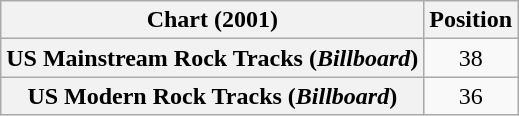<table class="wikitable plainrowheaders" style="text-align:center">
<tr>
<th scope="col">Chart (2001)</th>
<th scope="col">Position</th>
</tr>
<tr>
<th scope="row">US Mainstream Rock Tracks (<em>Billboard</em>)</th>
<td>38</td>
</tr>
<tr>
<th scope="row">US Modern Rock Tracks (<em>Billboard</em>)</th>
<td>36</td>
</tr>
</table>
